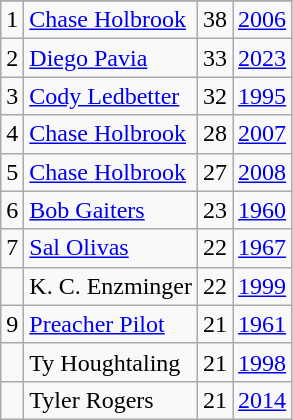<table class="wikitable">
<tr>
</tr>
<tr>
<td>1</td>
<td><a href='#'>Chase Holbrook</a></td>
<td><abbr>38</abbr></td>
<td><a href='#'>2006</a></td>
</tr>
<tr>
<td>2</td>
<td><a href='#'>Diego Pavia</a></td>
<td><abbr>33</abbr></td>
<td><a href='#'>2023</a></td>
</tr>
<tr>
<td>3</td>
<td><a href='#'>Cody Ledbetter</a></td>
<td><abbr>32</abbr></td>
<td><a href='#'>1995</a></td>
</tr>
<tr>
<td>4</td>
<td><a href='#'>Chase Holbrook</a></td>
<td><abbr>28</abbr></td>
<td><a href='#'>2007</a></td>
</tr>
<tr>
<td>5</td>
<td><a href='#'>Chase Holbrook</a></td>
<td><abbr>27</abbr></td>
<td><a href='#'>2008</a></td>
</tr>
<tr>
<td>6</td>
<td><a href='#'>Bob Gaiters</a></td>
<td><abbr>23</abbr></td>
<td><a href='#'>1960</a></td>
</tr>
<tr>
<td>7</td>
<td><a href='#'>Sal Olivas</a></td>
<td><abbr>22</abbr></td>
<td><a href='#'>1967</a></td>
</tr>
<tr>
<td></td>
<td>K. C. Enzminger</td>
<td><abbr>22</abbr></td>
<td><a href='#'>1999</a></td>
</tr>
<tr>
<td>9</td>
<td><a href='#'>Preacher Pilot</a></td>
<td><abbr>21</abbr></td>
<td><a href='#'>1961</a></td>
</tr>
<tr>
<td></td>
<td>Ty Houghtaling</td>
<td><abbr>21</abbr></td>
<td><a href='#'>1998</a></td>
</tr>
<tr>
<td></td>
<td>Tyler Rogers</td>
<td><abbr>21</abbr></td>
<td><a href='#'>2014</a></td>
</tr>
</table>
